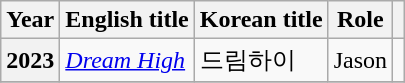<table class="wikitable sortable plainrowheaders">
<tr>
<th scope="col">Year</th>
<th scope="col">English title</th>
<th scope="col">Korean title</th>
<th scope="col">Role</th>
<th scope="col" class="unsortable"></th>
</tr>
<tr>
<th scope="row">2023</th>
<td><em><a href='#'>Dream High</a></em></td>
<td>드림하이</td>
<td>Jason</td>
<td></td>
</tr>
<tr>
</tr>
</table>
